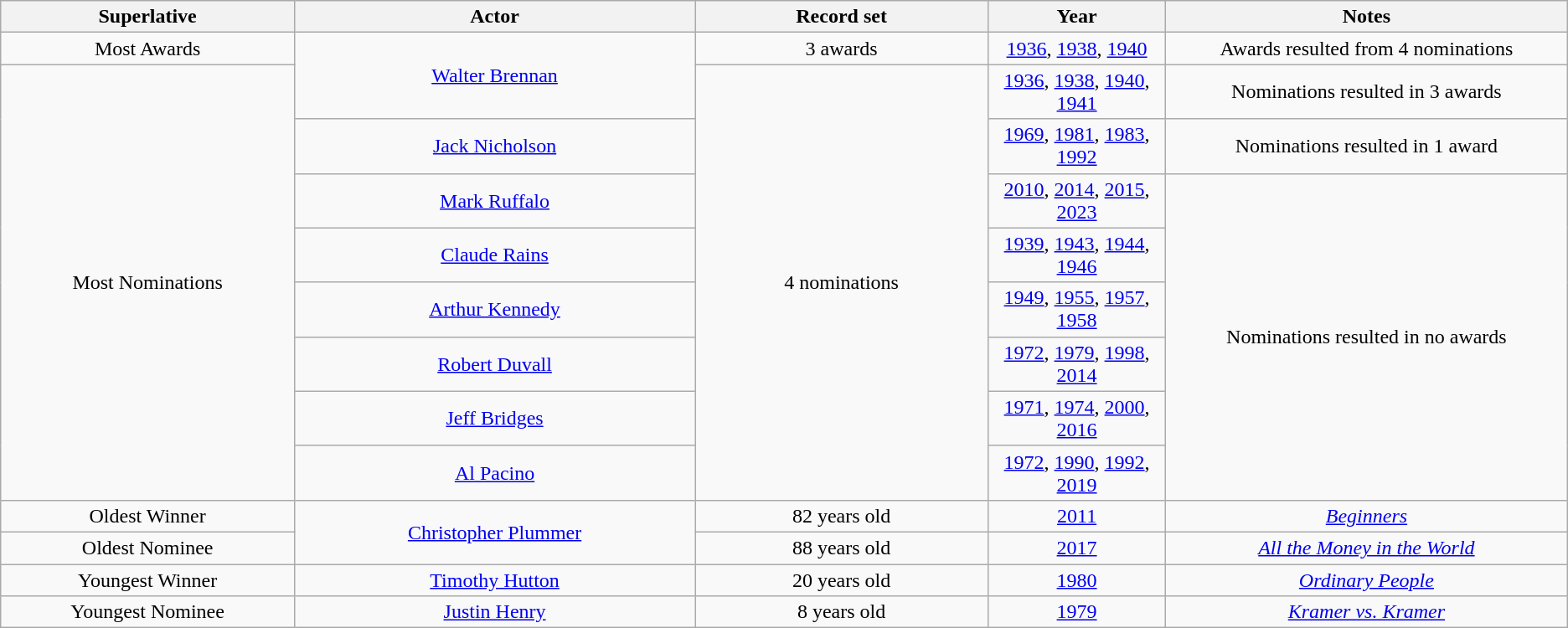<table class="wikitable" style="text-align: center">
<tr>
<th width="250">Superlative</th>
<th width="350">Actor</th>
<th width="250">Record set</th>
<th width="150">Year</th>
<th width="350">Notes</th>
</tr>
<tr>
<td>Most Awards</td>
<td rowspan=2><a href='#'>Walter Brennan</a></td>
<td>3 awards</td>
<td><a href='#'>1936</a>, <a href='#'>1938</a>, <a href='#'>1940</a></td>
<td>Awards resulted from 4 nominations</td>
</tr>
<tr>
<td rowspan=8>Most Nominations</td>
<td rowspan=8>4 nominations</td>
<td><a href='#'>1936</a>, <a href='#'>1938</a>, <a href='#'>1940</a>, <a href='#'>1941</a></td>
<td>Nominations resulted in 3 awards</td>
</tr>
<tr>
<td><a href='#'>Jack Nicholson</a></td>
<td><a href='#'>1969</a>, <a href='#'>1981</a>, <a href='#'>1983</a>, <a href='#'>1992</a></td>
<td>Nominations resulted in 1 award</td>
</tr>
<tr>
<td><a href='#'>Mark Ruffalo</a></td>
<td><a href='#'>2010</a>, <a href='#'>2014</a>, <a href='#'>2015</a>, <a href='#'>2023</a></td>
<td rowspan=6>Nominations resulted in no awards</td>
</tr>
<tr>
<td><a href='#'>Claude Rains</a></td>
<td><a href='#'>1939</a>, <a href='#'>1943</a>, <a href='#'>1944</a>, <a href='#'>1946</a></td>
</tr>
<tr>
<td><a href='#'>Arthur Kennedy</a></td>
<td><a href='#'>1949</a>, <a href='#'>1955</a>, <a href='#'>1957</a>, <a href='#'>1958</a></td>
</tr>
<tr>
<td><a href='#'>Robert Duvall</a></td>
<td><a href='#'>1972</a>, <a href='#'>1979</a>, <a href='#'>1998</a>, <a href='#'>2014</a></td>
</tr>
<tr>
<td><a href='#'>Jeff Bridges</a></td>
<td><a href='#'>1971</a>, <a href='#'>1974</a>, <a href='#'>2000</a>, <a href='#'>2016</a></td>
</tr>
<tr>
<td><a href='#'>Al Pacino</a></td>
<td><a href='#'>1972</a>, <a href='#'>1990</a>, <a href='#'>1992</a>, <a href='#'>2019</a></td>
</tr>
<tr>
<td>Oldest Winner</td>
<td rowspan=2><a href='#'>Christopher Plummer</a></td>
<td>82 years old</td>
<td><a href='#'>2011</a></td>
<td><em><a href='#'>Beginners</a></em></td>
</tr>
<tr>
<td>Oldest Nominee</td>
<td>88 years old</td>
<td><a href='#'>2017</a></td>
<td><em><a href='#'>All the Money in the World</a></em></td>
</tr>
<tr>
<td>Youngest Winner</td>
<td><a href='#'>Timothy Hutton</a></td>
<td>20 years old</td>
<td><a href='#'>1980</a></td>
<td><em><a href='#'>Ordinary People</a></em></td>
</tr>
<tr>
<td>Youngest Nominee</td>
<td><a href='#'>Justin Henry</a></td>
<td>8 years old</td>
<td><a href='#'>1979</a></td>
<td><em><a href='#'>Kramer vs. Kramer</a></em></td>
</tr>
</table>
